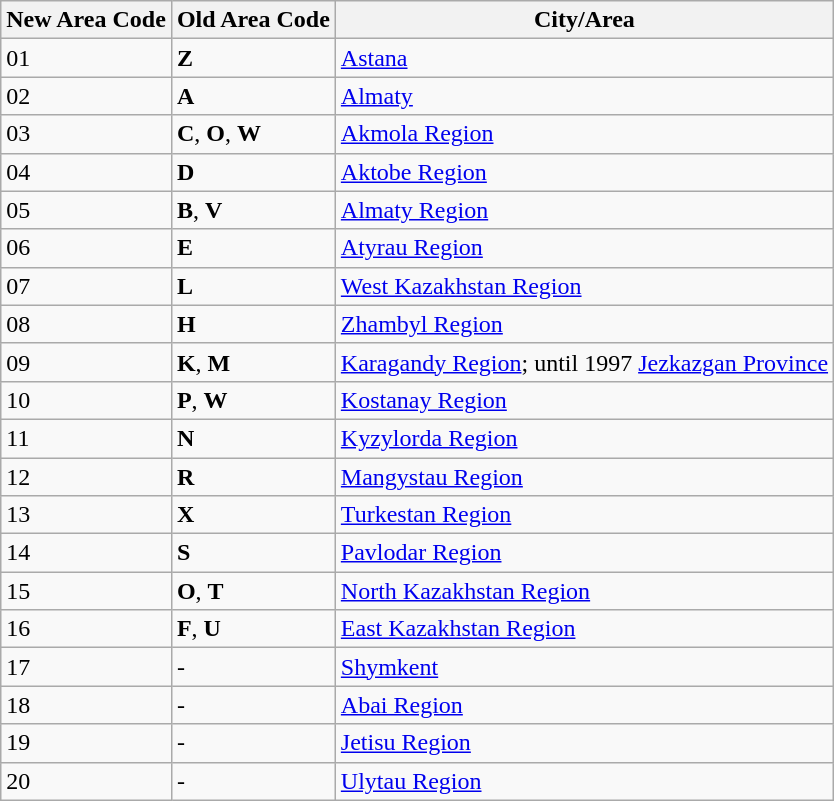<table class="wikitable sortable">
<tr>
<th>New Area Code</th>
<th>Old Area Code</th>
<th>City/Area</th>
</tr>
<tr>
<td>01</td>
<td><strong>Z</strong></td>
<td><a href='#'>Astana</a></td>
</tr>
<tr>
<td>02</td>
<td><strong>A</strong></td>
<td><a href='#'>Almaty</a></td>
</tr>
<tr>
<td>03</td>
<td><strong>C</strong>, <strong>O</strong>, <strong>W</strong></td>
<td><a href='#'>Akmola Region</a></td>
</tr>
<tr>
<td>04</td>
<td><strong>D</strong></td>
<td><a href='#'>Aktobe Region</a></td>
</tr>
<tr>
<td>05</td>
<td><strong>B</strong>, <strong>V</strong></td>
<td><a href='#'>Almaty Region</a></td>
</tr>
<tr>
<td>06</td>
<td><strong>E</strong></td>
<td><a href='#'>Atyrau Region</a></td>
</tr>
<tr>
<td>07</td>
<td><strong>L</strong></td>
<td><a href='#'>West Kazakhstan Region</a></td>
</tr>
<tr>
<td>08</td>
<td><strong>H</strong></td>
<td><a href='#'>Zhambyl Region</a></td>
</tr>
<tr>
<td>09</td>
<td><strong>K</strong>, <strong>M</strong></td>
<td><a href='#'>Karagandy Region</a>; until 1997 <a href='#'>Jezkazgan Province</a></td>
</tr>
<tr>
<td>10</td>
<td><strong>P</strong>, <strong>W</strong></td>
<td><a href='#'>Kostanay Region</a></td>
</tr>
<tr>
<td>11</td>
<td><strong>N</strong></td>
<td><a href='#'>Kyzylorda Region</a></td>
</tr>
<tr>
<td>12</td>
<td><strong>R</strong></td>
<td><a href='#'>Mangystau Region</a></td>
</tr>
<tr>
<td>13</td>
<td><strong>X</strong></td>
<td><a href='#'>Turkestan Region</a></td>
</tr>
<tr>
<td>14</td>
<td><strong>S</strong></td>
<td><a href='#'>Pavlodar Region</a></td>
</tr>
<tr>
<td>15</td>
<td><strong>O</strong>, <strong>T</strong></td>
<td><a href='#'>North Kazakhstan Region</a></td>
</tr>
<tr>
<td>16</td>
<td><strong>F</strong>, <strong>U</strong></td>
<td><a href='#'>East Kazakhstan Region</a></td>
</tr>
<tr>
<td>17</td>
<td><em>-</em></td>
<td><a href='#'>Shymkent</a></td>
</tr>
<tr>
<td>18</td>
<td><em>-</em></td>
<td><a href='#'>Abai Region</a></td>
</tr>
<tr>
<td>19</td>
<td><em>-</em></td>
<td><a href='#'>Jetisu Region</a></td>
</tr>
<tr>
<td>20</td>
<td><em>-</em></td>
<td><a href='#'>Ulytau Region</a></td>
</tr>
</table>
